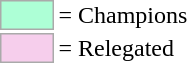<table>
<tr>
<td style="background-color:#ADFFD6; border:1px solid #aaaaaa; width:2em;"></td>
<td>= Champions</td>
</tr>
<tr>
<td style="background-color:#F6CEEC; border:1px solid #aaaaaa; width:2em;"></td>
<td>= Relegated</td>
</tr>
</table>
